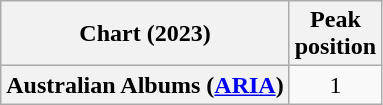<table class="wikitable plainrowheaders" style="text-align:center">
<tr>
<th scope="col">Chart (2023)</th>
<th scope="col">Peak<br>position</th>
</tr>
<tr>
<th scope="row">Australian Albums (<a href='#'>ARIA</a>)</th>
<td>1</td>
</tr>
</table>
